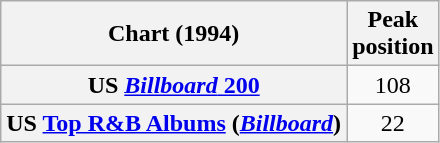<table class="wikitable sortable plainrowheaders" style="text-align:center">
<tr>
<th scope="col">Chart (1994)</th>
<th scope="col">Peak<br> position</th>
</tr>
<tr>
<th scope="row">US <a href='#'><em>Billboard</em> 200</a></th>
<td>108</td>
</tr>
<tr>
<th scope="row">US <a href='#'>Top R&B Albums</a> (<em><a href='#'>Billboard</a></em>)</th>
<td>22</td>
</tr>
</table>
